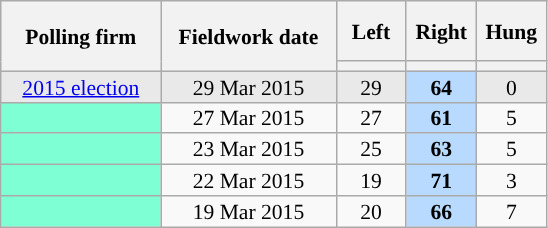<table class="wikitable sortable" style="text-align:center;font-size:90%;line-height:14px;">
<tr style="height:40px;">
<th style="width:100px;" rowspan="2">Polling firm</th>
<th style="width:110px;" rowspan="2">Fieldwork date</th>
<th class="unsortable" style="width:40px;">Left</th>
<th class="unsortable" style="width:40px;">Right</th>
<th class="unsortable" style="width:40px;">Hung</th>
</tr>
<tr>
<th style="background:"></th>
<th style="background:"></th>
<th style="background:"></th>
</tr>
<tr style="background:#E9E9E9;">
<td><a href='#'>2015 election</a></td>
<td data-sort-value="2015-03-29">29 Mar 2015</td>
<td>29</td>
<td style="background:#B9DAFF;"><strong>64</strong></td>
<td>0</td>
</tr>
<tr>
<td style="background:aquamarine;"></td>
<td data-sort-value="2015-03-27">27 Mar 2015</td>
<td>27</td>
<td style="background:#B9DAFF;"><strong>61</strong></td>
<td>5</td>
</tr>
<tr>
<td style="background:aquamarine;"></td>
<td data-sort-value="2015-03-23">23 Mar 2015</td>
<td>25</td>
<td style="background:#B9DAFF;"><strong>63</strong></td>
<td>5</td>
</tr>
<tr>
<td style="background:aquamarine;"></td>
<td data-sort-value="2015-03-22">22 Mar 2015</td>
<td>19</td>
<td style="background:#B9DAFF;"><strong>71</strong></td>
<td>3</td>
</tr>
<tr>
<td style="background:aquamarine;"></td>
<td data-sort-value="2015-03-19">19 Mar 2015</td>
<td>20</td>
<td style="background:#B9DAFF;"><strong>66</strong></td>
<td>7</td>
</tr>
</table>
